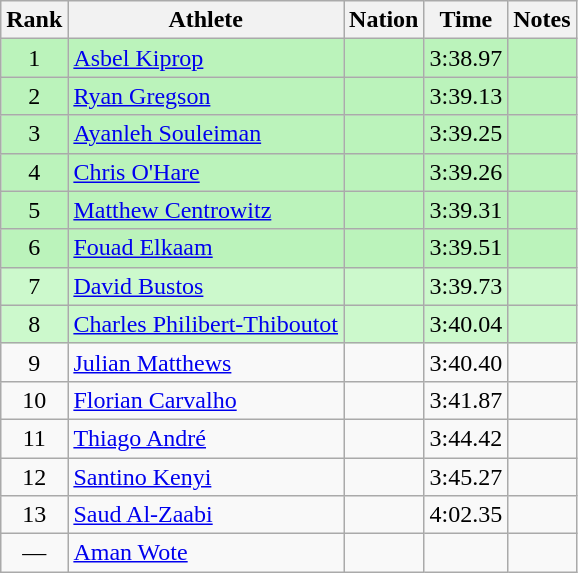<table class="wikitable sortable" style="text-align:center">
<tr>
<th>Rank</th>
<th>Athlete</th>
<th>Nation</th>
<th>Time</th>
<th>Notes</th>
</tr>
<tr bgcolor="bbf3bb">
<td>1</td>
<td align="left"><a href='#'>Asbel Kiprop</a></td>
<td align="left"></td>
<td>3:38.97</td>
<td></td>
</tr>
<tr bgcolor="bbf3bb">
<td>2</td>
<td align="left"><a href='#'>Ryan Gregson</a></td>
<td align="left"></td>
<td>3:39.13</td>
<td></td>
</tr>
<tr bgcolor="bbf3bb">
<td>3</td>
<td align="left"><a href='#'>Ayanleh Souleiman</a></td>
<td align="left"></td>
<td>3:39.25</td>
<td></td>
</tr>
<tr bgcolor=bbf3bb>
<td>4</td>
<td align=left><a href='#'>Chris O'Hare</a></td>
<td align=left></td>
<td>3:39.26</td>
<td></td>
</tr>
<tr bgcolor=bbf3bb>
<td>5</td>
<td align=left><a href='#'>Matthew Centrowitz</a></td>
<td align=left></td>
<td>3:39.31</td>
<td></td>
</tr>
<tr bgcolor=bbf3bb>
<td>6</td>
<td align=left><a href='#'>Fouad Elkaam</a></td>
<td align=left></td>
<td>3:39.51</td>
<td></td>
</tr>
<tr bgcolor=ccf9cc>
<td>7</td>
<td align=left><a href='#'>David Bustos</a></td>
<td align=left></td>
<td>3:39.73</td>
<td></td>
</tr>
<tr bgcolor=ccf9cc>
<td>8</td>
<td align=left><a href='#'>Charles Philibert-Thiboutot</a></td>
<td align=left></td>
<td>3:40.04</td>
<td></td>
</tr>
<tr>
<td>9</td>
<td align=left><a href='#'>Julian Matthews</a></td>
<td align=left></td>
<td>3:40.40</td>
<td></td>
</tr>
<tr>
<td>10</td>
<td align=left><a href='#'>Florian Carvalho</a></td>
<td align=left></td>
<td>3:41.87</td>
<td></td>
</tr>
<tr>
<td>11</td>
<td align="left"><a href='#'>Thiago André</a></td>
<td align=left></td>
<td>3:44.42</td>
<td></td>
</tr>
<tr>
<td>12</td>
<td align=left><a href='#'>Santino Kenyi</a></td>
<td align=left></td>
<td>3:45.27</td>
<td></td>
</tr>
<tr>
<td>13</td>
<td align="left"><a href='#'>Saud Al-Zaabi</a></td>
<td align=left></td>
<td>4:02.35</td>
<td></td>
</tr>
<tr>
<td data-sort-value=14>—</td>
<td align=left><a href='#'>Aman Wote</a></td>
<td align=left></td>
<td></td>
<td></td>
</tr>
</table>
